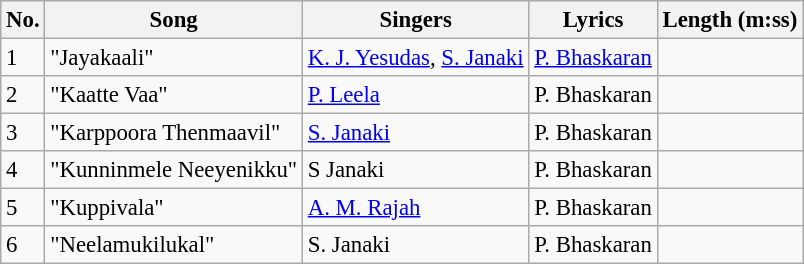<table class="wikitable" style="font-size:95%;">
<tr>
<th>No.</th>
<th>Song</th>
<th>Singers</th>
<th>Lyrics</th>
<th>Length (m:ss)</th>
</tr>
<tr>
<td>1</td>
<td>"Jayakaali"</td>
<td><a href='#'>K. J. Yesudas</a>, <a href='#'>S. Janaki</a></td>
<td><a href='#'>P. Bhaskaran</a></td>
<td></td>
</tr>
<tr>
<td>2</td>
<td>"Kaatte Vaa"</td>
<td><a href='#'>P. Leela</a></td>
<td>P. Bhaskaran</td>
<td></td>
</tr>
<tr>
<td>3</td>
<td>"Karppoora Thenmaavil"</td>
<td><a href='#'>S. Janaki</a></td>
<td>P. Bhaskaran</td>
<td></td>
</tr>
<tr>
<td>4</td>
<td>"Kunninmele Neeyenikku"</td>
<td>S Janaki</td>
<td>P. Bhaskaran</td>
<td></td>
</tr>
<tr>
<td>5</td>
<td>"Kuppivala"</td>
<td><a href='#'>A. M. Rajah</a></td>
<td>P. Bhaskaran</td>
<td></td>
</tr>
<tr>
<td>6</td>
<td>"Neelamukilukal"</td>
<td>S. Janaki</td>
<td>P. Bhaskaran</td>
<td></td>
</tr>
</table>
